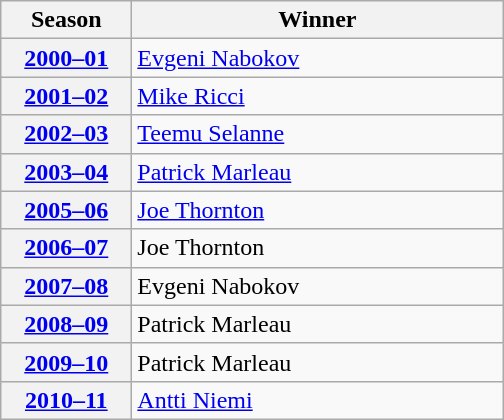<table class="wikitable">
<tr>
<th scope="col" style="width:5em">Season</th>
<th scope="col" style="width:15em">Winner</th>
</tr>
<tr>
<th scope="row"><a href='#'>2000–01</a></th>
<td><a href='#'>Evgeni Nabokov</a></td>
</tr>
<tr>
<th scope="row"><a href='#'>2001–02</a></th>
<td><a href='#'>Mike Ricci</a></td>
</tr>
<tr>
<th scope="row"><a href='#'>2002–03</a></th>
<td><a href='#'>Teemu Selanne</a></td>
</tr>
<tr>
<th scope="row"><a href='#'>2003–04</a></th>
<td><a href='#'>Patrick Marleau</a></td>
</tr>
<tr>
<th scope="row"><a href='#'>2005–06</a></th>
<td><a href='#'>Joe Thornton</a></td>
</tr>
<tr>
<th scope="row"><a href='#'>2006–07</a></th>
<td>Joe Thornton</td>
</tr>
<tr>
<th scope="row"><a href='#'>2007–08</a></th>
<td>Evgeni Nabokov</td>
</tr>
<tr>
<th scope="row"><a href='#'>2008–09</a></th>
<td>Patrick Marleau</td>
</tr>
<tr>
<th scope="row"><a href='#'>2009–10</a></th>
<td>Patrick Marleau</td>
</tr>
<tr>
<th scope="row"><a href='#'>2010–11</a></th>
<td><a href='#'>Antti Niemi</a></td>
</tr>
</table>
